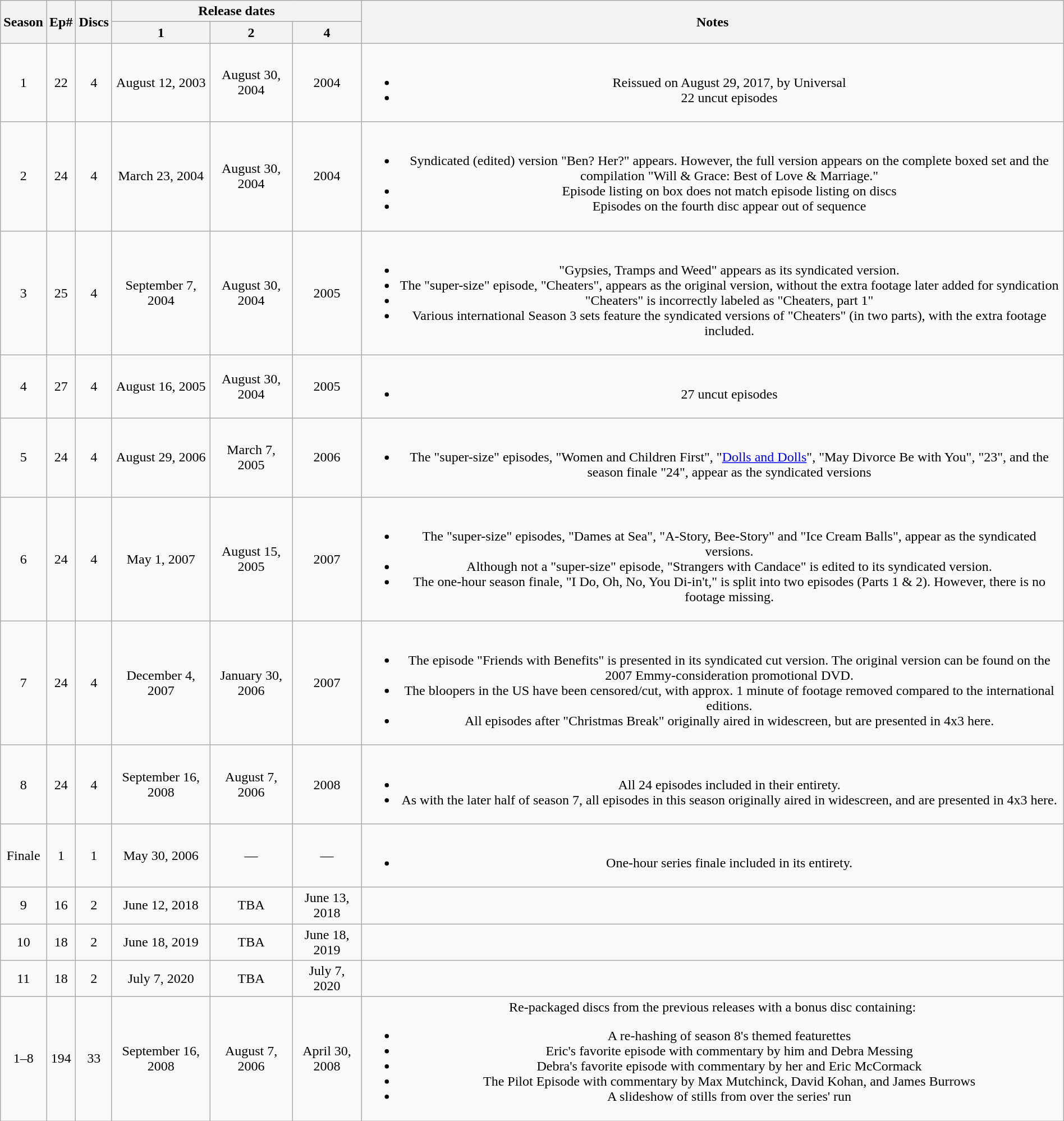<table class="wikitable" style="width:100%; text-align:center">
<tr>
<th rowspan="2">Season</th>
<th rowspan="2">Ep#</th>
<th rowspan="2">Discs</th>
<th colspan="3">Release dates</th>
<th rowspan="2">Notes</th>
</tr>
<tr>
<th>1</th>
<th>2</th>
<th>4</th>
</tr>
<tr>
<td>1</td>
<td>22</td>
<td>4</td>
<td>August 12, 2003</td>
<td>August 30, 2004</td>
<td>2004</td>
<td><br><ul><li>Reissued on August 29, 2017, by Universal</li><li>22 uncut episodes</li></ul></td>
</tr>
<tr>
<td>2</td>
<td>24</td>
<td>4</td>
<td>March 23, 2004</td>
<td>August 30, 2004</td>
<td>2004</td>
<td><br><ul><li>Syndicated (edited) version "Ben? Her?" appears. However, the full version appears on the complete boxed set and the compilation "Will & Grace: Best of Love & Marriage."</li><li>Episode listing on box does not match episode listing on discs</li><li>Episodes on the fourth disc appear out of sequence</li></ul></td>
</tr>
<tr>
<td>3</td>
<td>25</td>
<td>4</td>
<td>September 7, 2004</td>
<td>August 30, 2004</td>
<td>2005</td>
<td><br><ul><li>"Gypsies, Tramps and Weed" appears as its syndicated version.</li><li>The "super-size" episode, "Cheaters", appears as the original version, without the extra footage later added for syndication</li><li>"Cheaters" is incorrectly labeled as "Cheaters, part 1"</li><li>Various international Season 3 sets feature the syndicated versions of "Cheaters" (in two parts), with the extra footage included.</li></ul></td>
</tr>
<tr>
<td>4</td>
<td>27</td>
<td>4</td>
<td>August 16, 2005</td>
<td>August 30, 2004</td>
<td>2005</td>
<td><br><ul><li>27 uncut episodes</li></ul></td>
</tr>
<tr>
<td>5</td>
<td>24</td>
<td>4</td>
<td>August 29, 2006</td>
<td>March 7, 2005</td>
<td>2006</td>
<td><br><ul><li>The "super-size" episodes, "Women and Children First", "<a href='#'>Dolls and Dolls</a>", "May Divorce Be with You", "23", and the season finale "24", appear as the syndicated versions</li></ul></td>
</tr>
<tr>
<td>6</td>
<td>24</td>
<td>4</td>
<td>May 1, 2007</td>
<td>August 15, 2005</td>
<td>2007</td>
<td><br><ul><li>The "super-size" episodes, "Dames at Sea", "A-Story, Bee-Story" and "Ice Cream Balls", appear as the syndicated versions.</li><li>Although not a "super-size" episode, "Strangers with Candace" is edited to its syndicated version.</li><li>The one-hour season finale, "I Do, Oh, No, You Di-in't," is split into two episodes (Parts 1 & 2). However, there is no footage missing.</li></ul></td>
</tr>
<tr>
<td>7</td>
<td>24</td>
<td>4</td>
<td>December 4, 2007</td>
<td>January 30, 2006</td>
<td>2007</td>
<td><br><ul><li>The episode "Friends with Benefits" is presented in its syndicated cut version. The original version can be found on the 2007 Emmy-consideration promotional DVD.</li><li>The bloopers in the US have been censored/cut, with approx. 1 minute of footage removed compared to the international editions.</li><li>All episodes after "Christmas Break" originally aired in widescreen, but are presented in 4x3 here.</li></ul></td>
</tr>
<tr>
<td>8</td>
<td>24</td>
<td>4</td>
<td>September 16, 2008</td>
<td>August 7, 2006</td>
<td>2008</td>
<td><br><ul><li>All 24 episodes included in their entirety.</li><li>As with the later half of season 7, all episodes in this season originally aired in widescreen, and are presented in 4x3 here.</li></ul></td>
</tr>
<tr>
<td>Finale</td>
<td>1</td>
<td>1</td>
<td>May 30, 2006</td>
<td>—</td>
<td>—</td>
<td><br><ul><li>One-hour series finale included in its entirety.</li></ul></td>
</tr>
<tr>
<td>9</td>
<td>16</td>
<td>2</td>
<td>June 12, 2018</td>
<td>TBA</td>
<td>June 13, 2018</td>
<td></td>
</tr>
<tr>
<td>10</td>
<td>18</td>
<td>2</td>
<td>June 18, 2019</td>
<td>TBA</td>
<td>June 18, 2019</td>
<td></td>
</tr>
<tr>
<td>11</td>
<td>18</td>
<td>2</td>
<td>July 7, 2020</td>
<td>TBA</td>
<td>July 7, 2020</td>
</tr>
<tr>
<td>1–8</td>
<td>194</td>
<td>33</td>
<td>September 16, 2008</td>
<td>August 7, 2006</td>
<td>April 30, 2008</td>
<td>Re-packaged discs from the previous releases with a bonus disc containing:<br><ul><li>A re-hashing of season 8's themed featurettes</li><li>Eric's favorite episode with commentary by him and Debra Messing</li><li>Debra's favorite episode with commentary by her and Eric McCormack</li><li>The Pilot Episode with commentary by Max Mutchinck, David Kohan, and James Burrows</li><li>A slideshow of stills from over the series' run</li></ul></td>
</tr>
</table>
